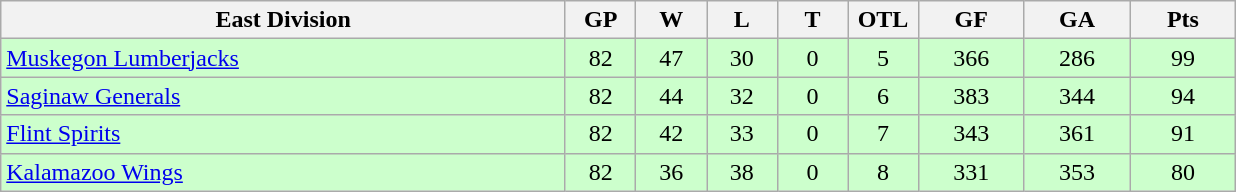<table class="wikitable">
<tr>
<th width="40%">East Division</th>
<th width="5%">GP</th>
<th width="5%">W</th>
<th width="5%">L</th>
<th width="5%">T</th>
<th width="5%">OTL</th>
<th width="7.5%">GF</th>
<th width="7.5%">GA</th>
<th width="7.5%">Pts</th>
</tr>
<tr align="center" bgcolor="#CCFFCC">
<td align="left"><a href='#'>Muskegon Lumberjacks</a></td>
<td>82</td>
<td>47</td>
<td>30</td>
<td>0</td>
<td>5</td>
<td>366</td>
<td>286</td>
<td>99</td>
</tr>
<tr align="center" bgcolor="#CCFFCC">
<td align="left"><a href='#'>Saginaw Generals</a></td>
<td>82</td>
<td>44</td>
<td>32</td>
<td>0</td>
<td>6</td>
<td>383</td>
<td>344</td>
<td>94</td>
</tr>
<tr align="center" bgcolor="#CCFFCC">
<td align="left"><a href='#'>Flint Spirits</a></td>
<td>82</td>
<td>42</td>
<td>33</td>
<td>0</td>
<td>7</td>
<td>343</td>
<td>361</td>
<td>91</td>
</tr>
<tr align="center" bgcolor="#CCFFCC">
<td align="left"><a href='#'>Kalamazoo Wings</a></td>
<td>82</td>
<td>36</td>
<td>38</td>
<td>0</td>
<td>8</td>
<td>331</td>
<td>353</td>
<td>80</td>
</tr>
</table>
